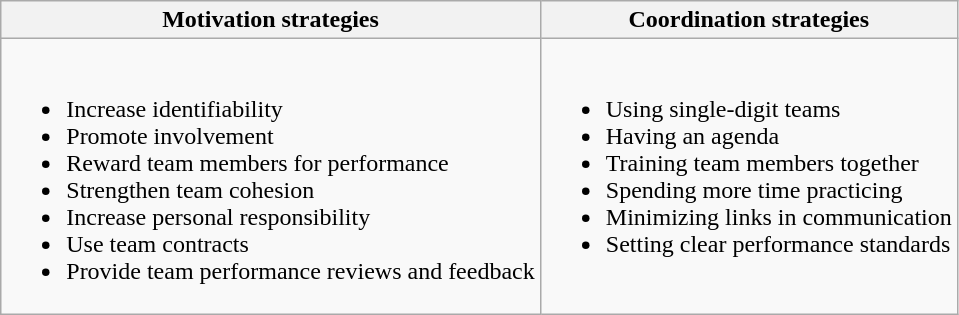<table class="wikitable">
<tr>
<th>Motivation strategies</th>
<th>Coordination strategies</th>
</tr>
<tr valign="top">
<td><br><ul><li>Increase identifiability</li><li>Promote involvement</li><li>Reward team members for performance</li><li>Strengthen team cohesion</li><li>Increase personal responsibility</li><li>Use team contracts</li><li>Provide team performance reviews and feedback</li></ul></td>
<td><br><ul><li>Using single-digit teams</li><li>Having an agenda</li><li>Training team members together</li><li>Spending more time practicing</li><li>Minimizing links in communication</li><li>Setting clear performance standards</li></ul></td>
</tr>
</table>
